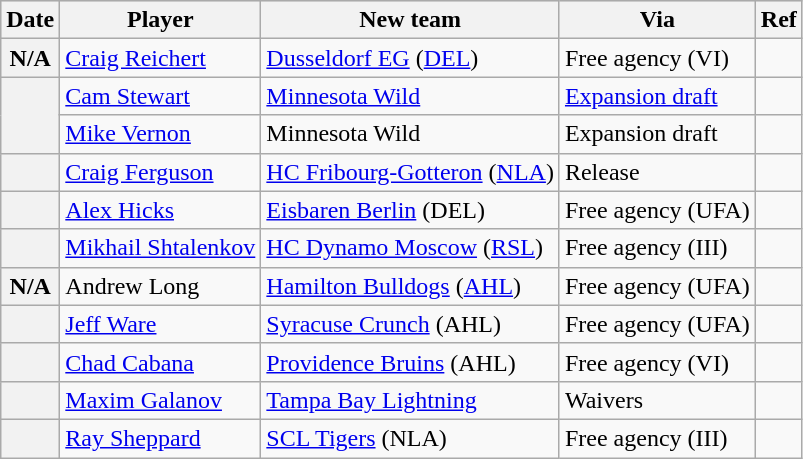<table class="wikitable plainrowheaders">
<tr style="background:#ddd; text-align:center;">
<th>Date</th>
<th>Player</th>
<th>New team</th>
<th>Via</th>
<th>Ref</th>
</tr>
<tr>
<th scope="row">N/A</th>
<td><a href='#'>Craig Reichert</a></td>
<td><a href='#'>Dusseldorf EG</a> (<a href='#'>DEL</a>)</td>
<td>Free agency (VI)</td>
<td></td>
</tr>
<tr>
<th scope="row" rowspan=2></th>
<td><a href='#'>Cam Stewart</a></td>
<td><a href='#'>Minnesota Wild</a></td>
<td><a href='#'>Expansion draft</a></td>
<td></td>
</tr>
<tr>
<td><a href='#'>Mike Vernon</a></td>
<td>Minnesota Wild</td>
<td>Expansion draft</td>
<td></td>
</tr>
<tr>
<th scope="row"></th>
<td><a href='#'>Craig Ferguson</a></td>
<td><a href='#'>HC Fribourg-Gotteron</a> (<a href='#'>NLA</a>)</td>
<td>Release</td>
<td></td>
</tr>
<tr>
<th scope="row"></th>
<td><a href='#'>Alex Hicks</a></td>
<td><a href='#'>Eisbaren Berlin</a> (DEL)</td>
<td>Free agency (UFA)</td>
<td></td>
</tr>
<tr>
<th scope="row"></th>
<td><a href='#'>Mikhail Shtalenkov</a></td>
<td><a href='#'>HC Dynamo Moscow</a> (<a href='#'>RSL</a>)</td>
<td>Free agency (III)</td>
<td></td>
</tr>
<tr>
<th scope="row">N/A</th>
<td>Andrew Long</td>
<td><a href='#'>Hamilton Bulldogs</a> (<a href='#'>AHL</a>)</td>
<td>Free agency (UFA)</td>
<td></td>
</tr>
<tr>
<th scope="row"></th>
<td><a href='#'>Jeff Ware</a></td>
<td><a href='#'>Syracuse Crunch</a> (AHL)</td>
<td>Free agency (UFA)</td>
<td></td>
</tr>
<tr>
<th scope="row"></th>
<td><a href='#'>Chad Cabana</a></td>
<td><a href='#'>Providence Bruins</a> (AHL)</td>
<td>Free agency (VI)</td>
<td></td>
</tr>
<tr>
<th scope="row"></th>
<td><a href='#'>Maxim Galanov</a></td>
<td><a href='#'>Tampa Bay Lightning</a></td>
<td>Waivers</td>
<td></td>
</tr>
<tr>
<th scope="row"></th>
<td><a href='#'>Ray Sheppard</a></td>
<td><a href='#'>SCL Tigers</a> (NLA)</td>
<td>Free agency (III)</td>
<td></td>
</tr>
</table>
